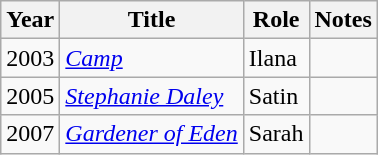<table class="wikitable sortable">
<tr>
<th>Year</th>
<th>Title</th>
<th>Role</th>
<th>Notes</th>
</tr>
<tr>
<td>2003</td>
<td><a href='#'><em>Camp</em></a></td>
<td>Ilana</td>
<td></td>
</tr>
<tr>
<td>2005</td>
<td><em><a href='#'>Stephanie Daley</a></em></td>
<td>Satin</td>
<td></td>
</tr>
<tr>
<td>2007</td>
<td><em><a href='#'>Gardener of Eden</a></em></td>
<td>Sarah</td>
<td></td>
</tr>
</table>
